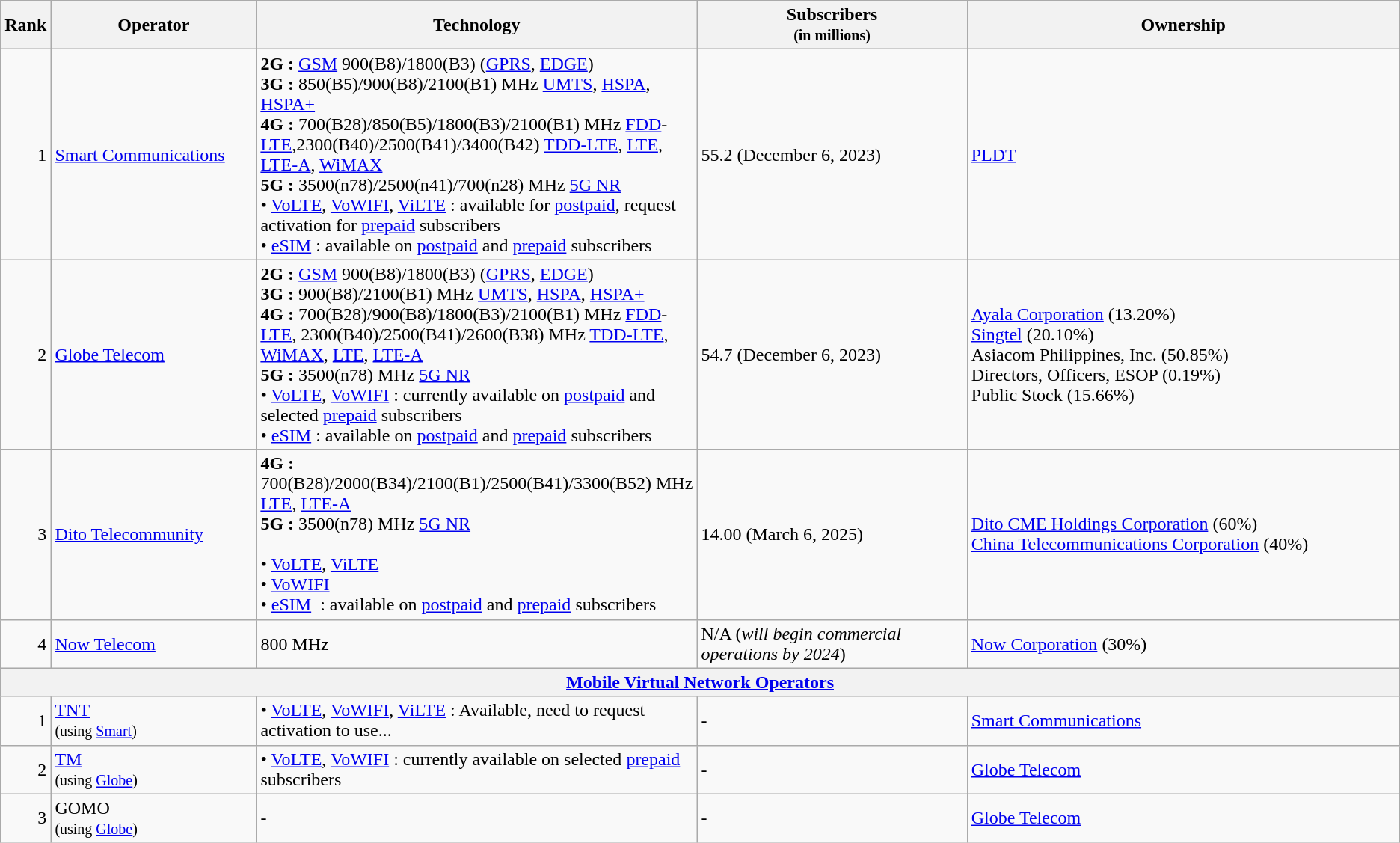<table class="wikitable sortable">
<tr>
<th style="width:3%;">Rank</th>
<th style="width:15%;">Operator</th>
<th style="width:30%;">Technology</th>
<th style="width:20%;">Subscribers<br><small>(in millions)</small></th>
<th style="width:32%;">Ownership</th>
</tr>
<tr>
<td style="text-align:right;">1</td>
<td><a href='#'>Smart Communications</a></td>
<td><strong>2G :</strong> <a href='#'>GSM</a> 900(B8)/1800(B3) (<a href='#'>GPRS</a>, <a href='#'>EDGE</a>)<br><strong>3G :</strong> 850(B5)/900(B8)/2100(B1) MHz <a href='#'>UMTS</a>, <a href='#'>HSPA</a>, <a href='#'>HSPA+</a><br><strong>4G :</strong> 700(B28)/850(B5)/1800(B3)/2100(B1) MHz <a href='#'>FDD</a>-<a href='#'>LTE</a>,2300(B40)/2500(B41)/3400(B42) <a href='#'>TDD-LTE</a>, <a href='#'>LTE</a>, <a href='#'>LTE-A</a>, <a href='#'>WiMAX</a><br><strong>5G :</strong> 3500(n78)/2500(n41)/700(n28) MHz <a href='#'>5G NR</a><br>• <a href='#'>VoLTE</a>, <a href='#'>VoWIFI</a>, <a href='#'>ViLTE</a>  : available for <a href='#'>postpaid</a>, request activation for <a href='#'>prepaid</a> subscribers<br>• <a href='#'>eSIM</a>  : available on <a href='#'>postpaid</a> and <a href='#'>prepaid</a> subscribers</td>
<td>55.2 (December 6, 2023)</td>
<td><a href='#'>PLDT</a></td>
</tr>
<tr>
<td style="text-align:right;">2</td>
<td><a href='#'>Globe Telecom</a></td>
<td><strong>2G :</strong> <a href='#'>GSM</a> 900(B8)/1800(B3) (<a href='#'>GPRS</a>, <a href='#'>EDGE</a>)<br><strong>3G :</strong> 900(B8)/2100(B1) MHz <a href='#'>UMTS</a>, <a href='#'>HSPA</a>, <a href='#'>HSPA+</a><br><strong>4G :</strong> 700(B28)/900(B8)/1800(B3)/2100(B1) MHz <a href='#'>FDD</a>-<a href='#'>LTE</a>, 2300(B40)/2500(B41)/2600(B38) MHz <a href='#'>TDD-LTE</a>,<br><a href='#'>WiMAX</a>, <a href='#'>LTE</a>, <a href='#'>LTE-A</a><br><strong>5G :</strong> 3500(n78) MHz <a href='#'>5G NR</a><br>• <a href='#'>VoLTE</a>, <a href='#'>VoWIFI</a>  : currently available on <a href='#'>postpaid</a> and selected <a href='#'>prepaid</a> subscribers<br>• <a href='#'>eSIM</a>  : available on <a href='#'>postpaid</a> and <a href='#'>prepaid</a> subscribers</td>
<td>54.7 (December 6, 2023)</td>
<td><a href='#'>Ayala Corporation</a> (13.20%)<br><a href='#'>Singtel</a> (20.10%)<br>Asiacom Philippines, Inc. (50.85%)<br>Directors, Officers, ESOP (0.19%)<br>Public Stock (15.66%)</td>
</tr>
<tr>
<td style="text-align:right;">3</td>
<td><a href='#'>Dito Telecommunity</a></td>
<td><strong>4G :</strong> 700(B28)/2000(B34)/2100(B1)/2500(B41)/3300(B52) MHz <a href='#'>LTE</a>, <a href='#'>LTE-A</a><br><strong>5G :</strong> 3500(n78) MHz <a href='#'>5G NR</a><br><br>• <a href='#'>VoLTE</a>, <a href='#'>ViLTE</a><br>• <a href='#'>VoWIFI</a><br>• <a href='#'>eSIM</a>  : available on <a href='#'>postpaid</a> and <a href='#'>prepaid</a> subscribers</td>
<td>14.00 (March 6, 2025)</td>
<td><a href='#'>Dito CME Holdings Corporation</a> (60%)<br><a href='#'>China Telecommunications Corporation</a> (40%)</td>
</tr>
<tr>
<td style="text-align:right;">4</td>
<td><a href='#'>Now Telecom</a></td>
<td>800 MHz</td>
<td>N/A (<em>will begin commercial operations by 2024</em>)</td>
<td><a href='#'>Now Corporation</a> (30%)</td>
</tr>
<tr>
<th colspan="5" style="text-align:center;"><a href='#'>Mobile Virtual Network Operators</a></th>
</tr>
<tr>
<td style="text-align:right;">1</td>
<td><a href='#'>TNT</a><br><small>(using <a href='#'>Smart</a>)</small></td>
<td>• <a href='#'>VoLTE</a>, <a href='#'>VoWIFI</a>, <a href='#'>ViLTE</a>  : Available, need to request activation to use...</td>
<td>-</td>
<td><a href='#'>Smart Communications</a></td>
</tr>
<tr>
<td style="text-align:right;">2</td>
<td><a href='#'>TM</a><br><small>(using <a href='#'>Globe</a>)</small></td>
<td>• <a href='#'>VoLTE</a>, <a href='#'>VoWIFI</a>  : currently available on selected <a href='#'>prepaid</a> subscribers</td>
<td>-</td>
<td><a href='#'>Globe Telecom</a></td>
</tr>
<tr>
<td style="text-align:right;">3</td>
<td>GOMO<br><small>(using <a href='#'>Globe</a>)</small></td>
<td>-</td>
<td>-</td>
<td><a href='#'>Globe Telecom</a></td>
</tr>
</table>
